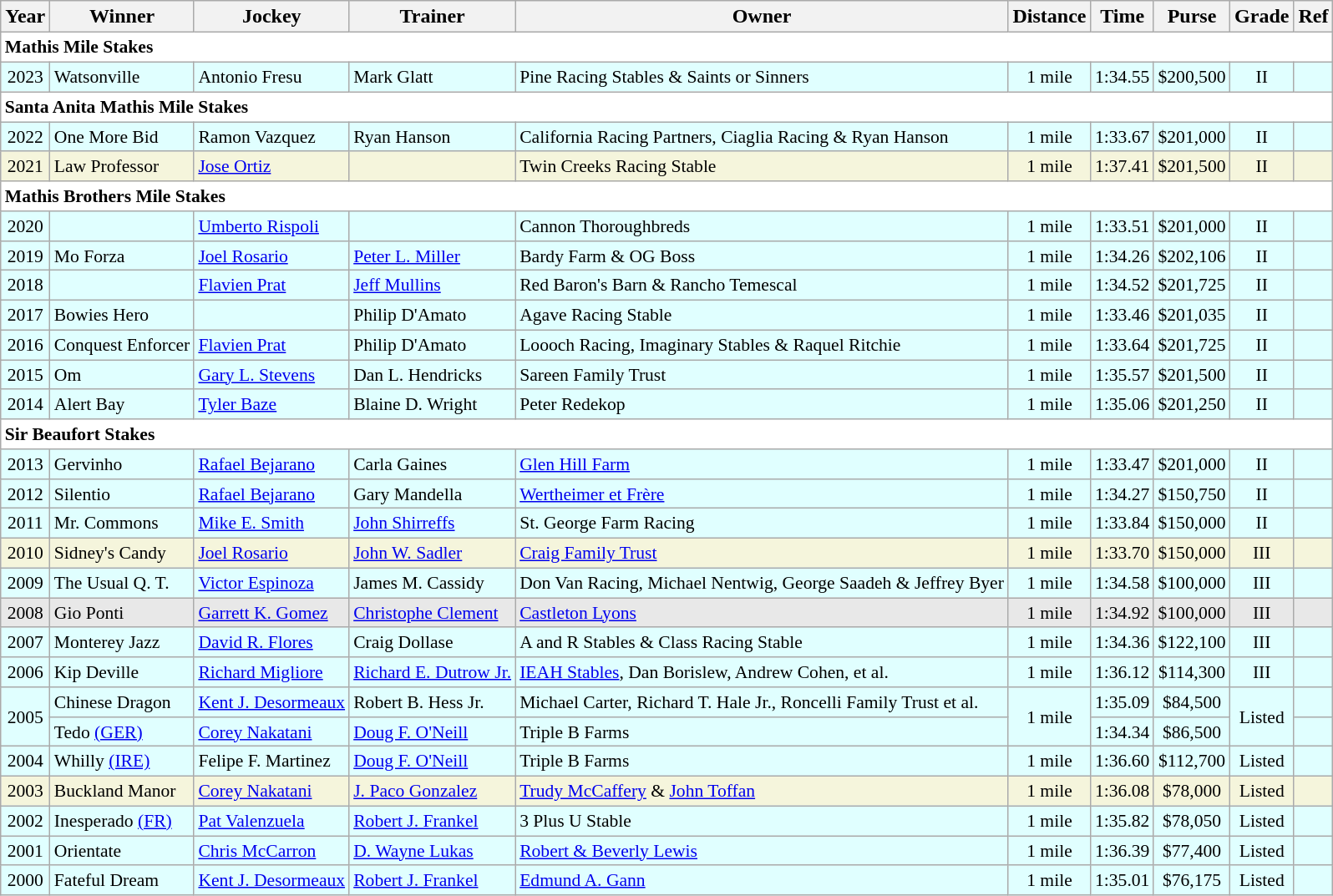<table class="wikitable sortable">
<tr>
<th>Year</th>
<th>Winner</th>
<th>Jockey</th>
<th>Trainer</th>
<th>Owner</th>
<th>Distance</th>
<th>Time</th>
<th>Purse</th>
<th>Grade</th>
<th>Ref</th>
</tr>
<tr style="font-size:90%; background-color:white">
<td align="left" colspan=11><strong>Mathis Mile Stakes</strong></td>
</tr>
<tr style="font-size:90%; background-color:lightcyan">
<td align=center>2023</td>
<td>Watsonville</td>
<td>Antonio Fresu</td>
<td>Mark Glatt</td>
<td>Pine Racing Stables & Saints or Sinners</td>
<td align=center>1 mile</td>
<td align=center>1:34.55</td>
<td align=center>$200,500</td>
<td align=center>II</td>
<td></td>
</tr>
<tr style="font-size:90%; background-color:white">
<td align="left" colspan=11><strong>Santa Anita Mathis Mile Stakes</strong></td>
</tr>
<tr style="font-size:90%; background-color:lightcyan">
<td align=center>2022</td>
<td>One More Bid</td>
<td>Ramon Vazquez</td>
<td>Ryan Hanson</td>
<td>California Racing Partners, Ciaglia Racing & Ryan Hanson</td>
<td align=center>1 mile</td>
<td align=center>1:33.67</td>
<td align=center>$201,000</td>
<td align=center>II</td>
<td></td>
</tr>
<tr style="font-size:90%; background-color:beige">
<td align=center>2021</td>
<td>Law Professor</td>
<td><a href='#'>Jose Ortiz</a></td>
<td></td>
<td>Twin Creeks Racing Stable</td>
<td align=center>1 mile</td>
<td align=center>1:37.41</td>
<td align=center>$201,500</td>
<td align=center>II</td>
<td></td>
</tr>
<tr style="font-size:90%; background-color:white">
<td align="left" colspan=11><strong>Mathis Brothers Mile Stakes</strong></td>
</tr>
<tr style="font-size:90%; background-color:lightcyan">
<td align=center>2020</td>
<td></td>
<td><a href='#'>Umberto Rispoli</a></td>
<td></td>
<td>Cannon Thoroughbreds</td>
<td align=center>1 mile</td>
<td align=center>1:33.51</td>
<td align=center>$201,000</td>
<td align=center>II</td>
<td></td>
</tr>
<tr style="font-size:90%; background-color:lightcyan">
<td align=center>2019</td>
<td>Mo Forza</td>
<td><a href='#'>Joel Rosario</a></td>
<td><a href='#'>Peter L. Miller</a></td>
<td>Bardy Farm & OG Boss</td>
<td align=center>1 mile</td>
<td align=center>1:34.26</td>
<td align=center>$202,106</td>
<td align=center>II</td>
<td></td>
</tr>
<tr style="font-size:90%; background-color:lightcyan">
<td align=center>2018</td>
<td></td>
<td><a href='#'>Flavien Prat</a></td>
<td><a href='#'>Jeff Mullins</a></td>
<td>Red Baron's Barn & Rancho Temescal</td>
<td align=center>1 mile</td>
<td align=center>1:34.52</td>
<td align=center>$201,725</td>
<td align=center>II</td>
<td></td>
</tr>
<tr style="font-size:90%; background-color:lightcyan">
<td align=center>2017</td>
<td>Bowies Hero</td>
<td></td>
<td>Philip D'Amato</td>
<td>Agave Racing Stable</td>
<td align=center>1 mile</td>
<td align=center>1:33.46</td>
<td align=center>$201,035</td>
<td align=center>II</td>
<td></td>
</tr>
<tr style="font-size:90%; background-color:lightcyan">
<td align=center>2016</td>
<td>Conquest Enforcer</td>
<td><a href='#'>Flavien Prat</a></td>
<td>Philip D'Amato</td>
<td>Loooch Racing, Imaginary Stables & Raquel Ritchie</td>
<td align=center>1 mile</td>
<td align=center>1:33.64</td>
<td align=center>$201,725</td>
<td align=center>II</td>
<td></td>
</tr>
<tr style="font-size:90%; background-color:lightcyan">
<td align=center>2015</td>
<td>Om</td>
<td><a href='#'>Gary L. Stevens</a></td>
<td>Dan L. Hendricks</td>
<td>Sareen Family Trust</td>
<td align=center>1 mile</td>
<td align=center>1:35.57</td>
<td align=center>$201,500</td>
<td align=center>II</td>
<td></td>
</tr>
<tr style="font-size:90%; background-color:lightcyan">
<td align=center>2014</td>
<td>Alert Bay</td>
<td><a href='#'>Tyler Baze</a></td>
<td>Blaine D. Wright</td>
<td>Peter Redekop</td>
<td align=center>1 mile</td>
<td align=center>1:35.06</td>
<td align=center>$201,250</td>
<td align=center>II</td>
<td></td>
</tr>
<tr style="font-size:90%; background-color:white">
<td align="left" colspan=11><strong>Sir Beaufort Stakes</strong></td>
</tr>
<tr style="font-size:90%; background-color:lightcyan">
<td align=center>2013</td>
<td>Gervinho</td>
<td><a href='#'>Rafael Bejarano</a></td>
<td>Carla Gaines</td>
<td><a href='#'>Glen Hill Farm</a></td>
<td align=center>1 mile</td>
<td align=center>1:33.47</td>
<td align=center>$201,000</td>
<td align=center>II</td>
<td></td>
</tr>
<tr style="font-size:90%; background-color:lightcyan">
<td align=center>2012</td>
<td>Silentio</td>
<td><a href='#'>Rafael Bejarano</a></td>
<td>Gary Mandella</td>
<td><a href='#'>Wertheimer et Frère</a></td>
<td align=center>1 mile</td>
<td align=center>1:34.27</td>
<td align=center>$150,750</td>
<td align=center>II</td>
<td></td>
</tr>
<tr style="font-size:90%; background-color:lightcyan">
<td align=center>2011</td>
<td>Mr. Commons</td>
<td><a href='#'>Mike E. Smith</a></td>
<td><a href='#'>John Shirreffs</a></td>
<td>St. George Farm Racing</td>
<td align=center>1 mile</td>
<td align=center>1:33.84</td>
<td align=center>$150,000</td>
<td align=center>II</td>
<td></td>
</tr>
<tr style="font-size:90%; background-color:beige">
<td align=center>2010</td>
<td>Sidney's Candy</td>
<td><a href='#'>Joel Rosario</a></td>
<td><a href='#'>John W. Sadler</a></td>
<td><a href='#'>Craig Family Trust</a></td>
<td align=center>1 mile</td>
<td align=center>1:33.70</td>
<td align=center>$150,000</td>
<td align=center>III</td>
<td></td>
</tr>
<tr style="font-size:90%; background-color:lightcyan">
<td align=center>2009</td>
<td>The Usual Q. T.</td>
<td><a href='#'>Victor Espinoza</a></td>
<td>James M. Cassidy</td>
<td>Don Van Racing, Michael Nentwig, George Saadeh & Jeffrey Byer</td>
<td align=center>1 mile</td>
<td align=center>1:34.58</td>
<td align=center>$100,000</td>
<td align=center>III</td>
<td></td>
</tr>
<tr style="font-size:90%; background-color:#E8E8E8">
<td align=center>2008</td>
<td>Gio Ponti</td>
<td><a href='#'>Garrett K. Gomez</a></td>
<td><a href='#'>Christophe Clement</a></td>
<td><a href='#'>Castleton Lyons</a></td>
<td align=center>1 mile</td>
<td align=center>1:34.92</td>
<td align=center>$100,000</td>
<td align=center>III</td>
<td></td>
</tr>
<tr style="font-size:90%; background-color:lightcyan">
<td align=center>2007</td>
<td>Monterey Jazz</td>
<td><a href='#'>David R. Flores</a></td>
<td>Craig Dollase</td>
<td>A and R Stables & Class Racing Stable</td>
<td align=center>1 mile</td>
<td align=center>1:34.36</td>
<td align=center>$122,100</td>
<td align=center>III</td>
<td></td>
</tr>
<tr style="font-size:90%; background-color:lightcyan">
<td align=center>2006</td>
<td>Kip Deville</td>
<td><a href='#'>Richard Migliore</a></td>
<td><a href='#'>Richard E. Dutrow Jr.</a></td>
<td><a href='#'>IEAH Stables</a>, Dan Borislew, Andrew Cohen, et al.</td>
<td align=center>1 mile</td>
<td align=center>1:36.12</td>
<td align=center>$114,300</td>
<td align=center>III</td>
<td></td>
</tr>
<tr style="font-size:90%; background-color:lightcyan">
<td align=center rowspan=2>2005</td>
<td>Chinese Dragon</td>
<td><a href='#'>Kent J. Desormeaux</a></td>
<td>Robert B. Hess Jr.</td>
<td>Michael Carter, Richard T. Hale Jr., Roncelli Family Trust et al.</td>
<td align=center rowspan=2>1 mile</td>
<td align=center>1:35.09</td>
<td align=center>$84,500</td>
<td align=center rowspan=2>Listed</td>
<td></td>
</tr>
<tr style="font-size:90%; background-color:lightcyan">
<td>Tedo <a href='#'>(GER)</a></td>
<td><a href='#'>Corey Nakatani</a></td>
<td><a href='#'>Doug F. O'Neill</a></td>
<td>Triple B Farms</td>
<td align=center>1:34.34</td>
<td align=center>$86,500</td>
<td></td>
</tr>
<tr style="font-size:90%; background-color:lightcyan">
<td align=center>2004</td>
<td>Whilly <a href='#'>(IRE)</a></td>
<td>Felipe F. Martinez</td>
<td><a href='#'>Doug F. O'Neill</a></td>
<td>Triple B Farms</td>
<td align=center>1 mile</td>
<td align=center>1:36.60</td>
<td align=center>$112,700</td>
<td align=center>Listed</td>
<td></td>
</tr>
<tr style="font-size:90%; background-color:beige">
<td align=center>2003</td>
<td>Buckland Manor</td>
<td><a href='#'>Corey Nakatani</a></td>
<td><a href='#'>J. Paco Gonzalez</a></td>
<td><a href='#'>Trudy McCaffery</a> & <a href='#'>John Toffan</a></td>
<td align=center>1 mile</td>
<td align=center>1:36.08</td>
<td align=center>$78,000</td>
<td align=center>Listed</td>
<td></td>
</tr>
<tr style="font-size:90%; background-color:lightcyan">
<td align=center>2002</td>
<td>Inesperado <a href='#'>(FR)</a></td>
<td><a href='#'>Pat Valenzuela</a></td>
<td><a href='#'>Robert J. Frankel</a></td>
<td>3 Plus U Stable</td>
<td align=center>1 mile</td>
<td align=center>1:35.82</td>
<td align=center>$78,050</td>
<td align=center>Listed</td>
<td></td>
</tr>
<tr style="font-size:90%; background-color:lightcyan">
<td align=center>2001</td>
<td>Orientate</td>
<td><a href='#'>Chris McCarron</a></td>
<td><a href='#'>D. Wayne Lukas</a></td>
<td><a href='#'>Robert & Beverly Lewis</a></td>
<td align=center>1 mile</td>
<td align=center>1:36.39</td>
<td align=center>$77,400</td>
<td align=center>Listed</td>
<td></td>
</tr>
<tr style="font-size:90%; background-color:lightcyan">
<td align=center>2000</td>
<td>Fateful Dream</td>
<td><a href='#'>Kent J. Desormeaux</a></td>
<td><a href='#'>Robert J. Frankel</a></td>
<td><a href='#'>Edmund A. Gann</a></td>
<td align=center>1 mile</td>
<td align=center>1:35.01</td>
<td align=center>$76,175</td>
<td align=center>Listed</td>
<td></td>
</tr>
</table>
